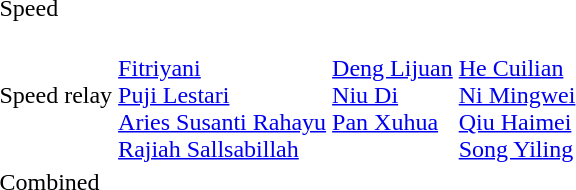<table>
<tr>
<td>Speed<br></td>
<td></td>
<td></td>
<td></td>
</tr>
<tr>
<td>Speed relay<br></td>
<td><br><a href='#'>Fitriyani</a><br><a href='#'>Puji Lestari</a><br><a href='#'>Aries Susanti Rahayu</a><br><a href='#'>Rajiah Sallsabillah</a></td>
<td valign=top><br><a href='#'>Deng Lijuan</a><br><a href='#'>Niu Di</a><br><a href='#'>Pan Xuhua</a></td>
<td><br><a href='#'>He Cuilian</a><br><a href='#'>Ni Mingwei</a><br><a href='#'>Qiu Haimei</a><br><a href='#'>Song Yiling</a></td>
</tr>
<tr>
<td>Combined<br></td>
<td></td>
<td></td>
<td></td>
</tr>
</table>
